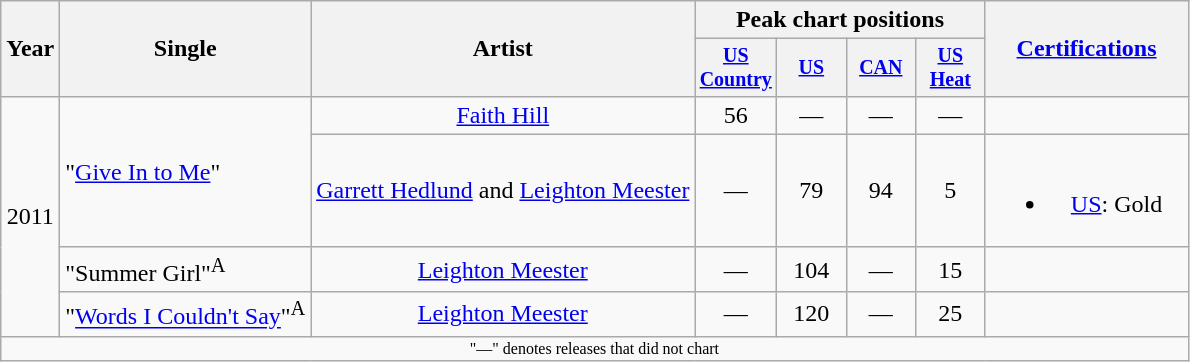<table class="wikitable" style="text-align:center;">
<tr>
<th rowspan="2">Year</th>
<th rowspan="2">Single</th>
<th rowspan="2">Artist</th>
<th colspan="4">Peak chart positions</th>
<th rowspan="2" style="width:8em;"><a href='#'>Certifications</a></th>
</tr>
<tr style="font-size:smaller;">
<th style="width:40px;"><a href='#'>US Country</a></th>
<th style="width:40px;"><a href='#'>US</a></th>
<th style="width:40px;"><a href='#'>CAN</a></th>
<th style="width:40px;"><a href='#'>US Heat</a></th>
</tr>
<tr>
<td rowspan="4">2011</td>
<td style="text-align:left;" rowspan="2">"<a href='#'>Give In to Me</a>"</td>
<td><a href='#'>Faith Hill</a></td>
<td>56</td>
<td>—</td>
<td>—</td>
<td>—</td>
<td></td>
</tr>
<tr>
<td><a href='#'>Garrett Hedlund</a> and <a href='#'>Leighton Meester</a></td>
<td>—</td>
<td>79</td>
<td>94</td>
<td>5</td>
<td><br><ul><li><a href='#'>US</a>: Gold</li></ul></td>
</tr>
<tr>
<td style="text-align:left;">"Summer Girl"<sup>A</sup></td>
<td><a href='#'>Leighton Meester</a></td>
<td>—</td>
<td>104</td>
<td>—</td>
<td>15</td>
<td></td>
</tr>
<tr>
<td style="text-align:left;">"<a href='#'>Words I Couldn't Say</a>"<sup>A</sup></td>
<td><a href='#'>Leighton Meester</a></td>
<td>—</td>
<td>120</td>
<td>—</td>
<td>25</td>
<td></td>
</tr>
<tr>
<td colspan="10" style="font-size:8pt">"—" denotes releases that did not chart</td>
</tr>
</table>
